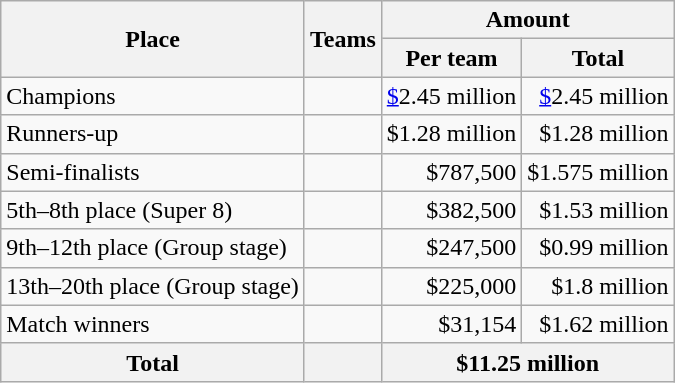<table class="wikitable sortable" style="text-align:right">
<tr>
<th rowspan="2" scope=col>Place</th>
<th rowspan="2" scope=col>Teams</th>
<th colspan="2" scope=colgroup>Amount</th>
</tr>
<tr>
<th scope=col>Per team</th>
<th scope=col>Total</th>
</tr>
<tr>
<td align=left>Champions</td>
<td></td>
<td><a href='#'>$</a>2.45 million</td>
<td><a href='#'>$</a>2.45 million</td>
</tr>
<tr>
<td align=left>Runners-up</td>
<td></td>
<td>$1.28 million</td>
<td>$1.28 million</td>
</tr>
<tr>
<td align=left>Semi-finalists</td>
<td></td>
<td>$787,500</td>
<td>$1.575 million</td>
</tr>
<tr>
<td align=left>5th–8th place (Super 8)</td>
<td></td>
<td>$382,500</td>
<td>$1.53 million</td>
</tr>
<tr>
<td align=left>9th–12th place (Group stage)</td>
<td></td>
<td>$247,500</td>
<td>$0.99 million</td>
</tr>
<tr>
<td align=left>13th–20th place (Group stage)</td>
<td></td>
<td>$225,000</td>
<td>$1.8 million</td>
</tr>
<tr>
<td align=left>Match winners</td>
<td></td>
<td>$31,154</td>
<td>$1.62 million</td>
</tr>
<tr class=sortbottom>
<th align=left>Total</th>
<th></th>
<th colspan="2">$11.25 million</th>
</tr>
</table>
